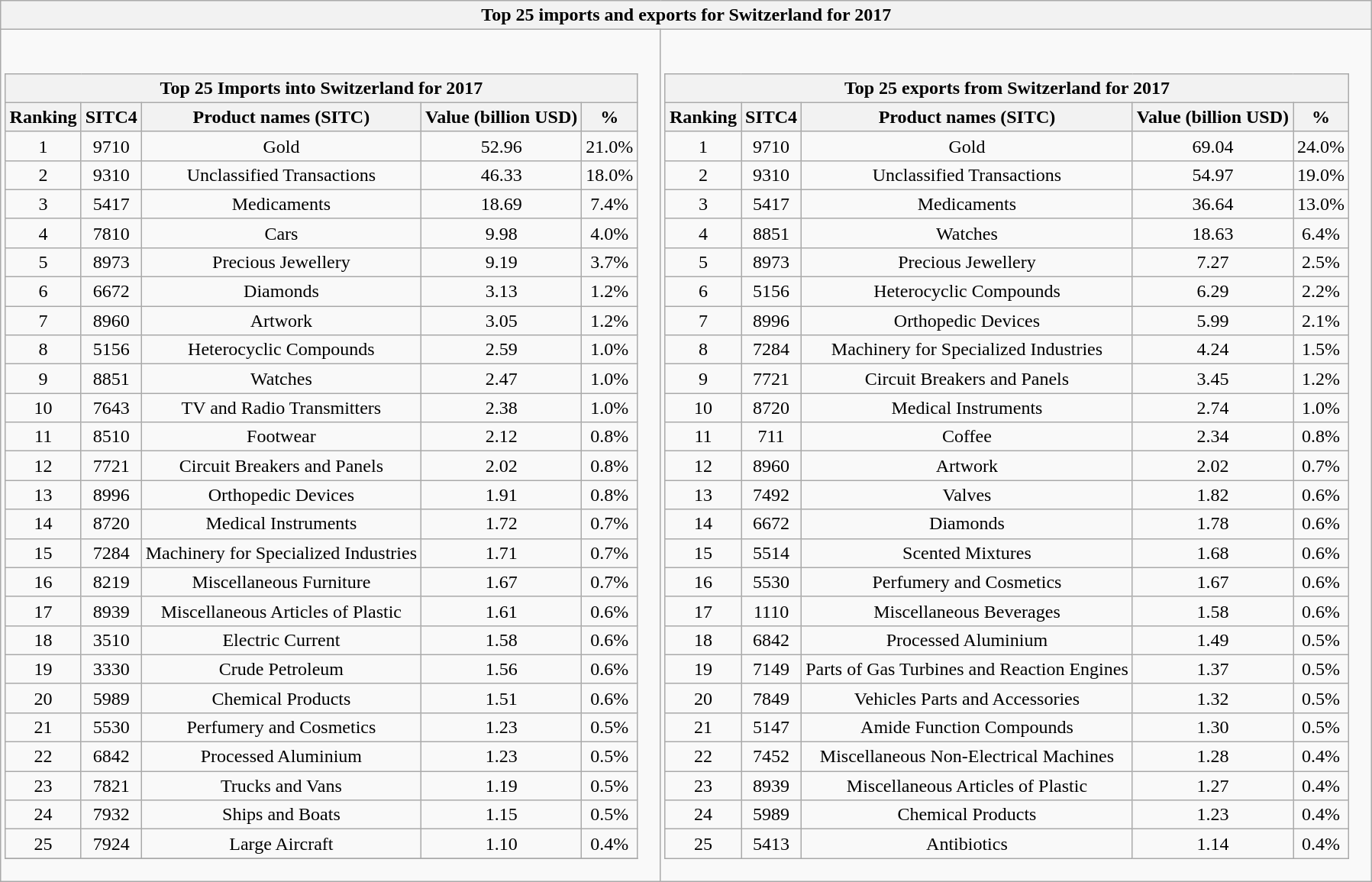<table class="wikitable collapsible collapsed">
<tr>
<th colspan="2">Top 25 imports and exports for Switzerland for 2017</th>
</tr>
<tr>
<td><br><table class="wikitable sortable" style="text-align:center">
<tr>
<th colspan="5" class="unsortable">Top 25 Imports into Switzerland for 2017</th>
</tr>
<tr>
<th>Ranking</th>
<th style="text-align:center;">SITC4</th>
<th style="text-align:center;">Product names (SITC)</th>
<th style="text-align:center;">Value (billion USD)</th>
<th style="text-align:center;">%</th>
</tr>
<tr>
<td>1</td>
<td style="text-align:center;">9710</td>
<td style="text-align:center;">Gold</td>
<td style="text-align:center;">52.96</td>
<td style="text-align:center;">21.0%</td>
</tr>
<tr>
<td>2</td>
<td style="text-align:center;">9310</td>
<td style="text-align:center;">Unclassified Transactions</td>
<td style="text-align:center;">46.33</td>
<td style="text-align:center;">18.0%</td>
</tr>
<tr>
<td>3</td>
<td style="text-align:center;">5417</td>
<td style="text-align:center;">Medicaments</td>
<td style="text-align:center;">18.69</td>
<td style="text-align:center;">7.4%</td>
</tr>
<tr>
<td>4</td>
<td style="text-align:center;">7810</td>
<td style="text-align:center;">Cars</td>
<td style="text-align:center;">9.98</td>
<td style="text-align:center;">4.0%</td>
</tr>
<tr>
<td>5</td>
<td style="text-align:center;">8973</td>
<td style="text-align:center;">Precious Jewellery</td>
<td style="text-align:center;">9.19</td>
<td style="text-align:center;">3.7%</td>
</tr>
<tr>
<td>6</td>
<td style="text-align:center;">6672</td>
<td style="text-align:center;">Diamonds</td>
<td style="text-align:center;">3.13</td>
<td style="text-align:center;">1.2%</td>
</tr>
<tr>
<td>7</td>
<td style="text-align:center;">8960</td>
<td style="text-align:center;">Artwork</td>
<td style="text-align:center;">3.05</td>
<td style="text-align:center;">1.2%</td>
</tr>
<tr>
<td>8</td>
<td style="text-align:center;">5156</td>
<td style="text-align:center;">Heterocyclic Compounds</td>
<td style="text-align:center;">2.59</td>
<td style="text-align:center;">1.0%</td>
</tr>
<tr>
<td>9</td>
<td style="text-align:center;">8851</td>
<td style="text-align:center;">Watches</td>
<td style="text-align:center;">2.47</td>
<td style="text-align:center;">1.0%</td>
</tr>
<tr>
<td>10</td>
<td style="text-align:center;">7643</td>
<td style="text-align:center;">TV and Radio Transmitters</td>
<td style="text-align:center;">2.38</td>
<td style="text-align:center;">1.0%</td>
</tr>
<tr>
<td>11</td>
<td style="text-align:center;">8510</td>
<td style="text-align:center;">Footwear</td>
<td style="text-align:center;">2.12</td>
<td style="text-align:center;">0.8%</td>
</tr>
<tr>
<td>12</td>
<td style="text-align:center;">7721</td>
<td style="text-align:center;">Circuit Breakers and Panels</td>
<td style="text-align:center;">2.02</td>
<td style="text-align:center;">0.8%</td>
</tr>
<tr>
<td>13</td>
<td style="text-align:center;">8996</td>
<td style="text-align:center;">Orthopedic Devices</td>
<td style="text-align:center;">1.91</td>
<td style="text-align:center;">0.8%</td>
</tr>
<tr>
<td>14</td>
<td style="text-align:center;">8720</td>
<td style="text-align:center;">Medical Instruments</td>
<td style="text-align:center;">1.72</td>
<td style="text-align:center;">0.7%</td>
</tr>
<tr>
<td>15</td>
<td style="text-align:center;">7284</td>
<td style="text-align:center;">Machinery for Specialized Industries</td>
<td style="text-align:center;">1.71</td>
<td style="text-align:center;">0.7%</td>
</tr>
<tr>
<td>16</td>
<td style="text-align:center;">8219</td>
<td style="text-align:center;">Miscellaneous Furniture</td>
<td style="text-align:center;">1.67</td>
<td style="text-align:center;">0.7%</td>
</tr>
<tr>
<td>17</td>
<td style="text-align:center;">8939</td>
<td style="text-align:center;">Miscellaneous Articles of Plastic</td>
<td style="text-align:center;">1.61</td>
<td style="text-align:center;">0.6%</td>
</tr>
<tr>
<td>18</td>
<td style="text-align:center;">3510</td>
<td style="text-align:center;">Electric Current</td>
<td style="text-align:center;">1.58</td>
<td style="text-align:center;">0.6%</td>
</tr>
<tr>
<td>19</td>
<td style="text-align:center;">3330</td>
<td style="text-align:center;">Crude Petroleum</td>
<td style="text-align:center;">1.56</td>
<td style="text-align:center;">0.6%</td>
</tr>
<tr>
<td>20</td>
<td style="text-align:center;">5989</td>
<td style="text-align:center;">Chemical Products</td>
<td style="text-align:center;">1.51</td>
<td style="text-align:center;">0.6%</td>
</tr>
<tr>
<td>21</td>
<td style="text-align:center;">5530</td>
<td style="text-align:center;">Perfumery and Cosmetics</td>
<td style="text-align:center;">1.23</td>
<td style="text-align:center;">0.5%</td>
</tr>
<tr>
<td>22</td>
<td style="text-align:center;">6842</td>
<td style="text-align:center;">Processed Aluminium</td>
<td style="text-align:center;">1.23</td>
<td style="text-align:center;">0.5%</td>
</tr>
<tr>
<td>23</td>
<td style="text-align:center;">7821</td>
<td style="text-align:center;">Trucks and Vans</td>
<td style="text-align:center;">1.19</td>
<td style="text-align:center;">0.5%</td>
</tr>
<tr>
<td>24</td>
<td style="text-align:center;">7932</td>
<td style="text-align:center;">Ships and Boats</td>
<td style="text-align:center;">1.15</td>
<td style="text-align:center;">0.5%</td>
</tr>
<tr>
<td>25</td>
<td style="text-align:center;">7924</td>
<td style="text-align:center;">Large Aircraft</td>
<td style="text-align:center;">1.10</td>
<td style="text-align:center;">0.4%</td>
</tr>
<tr>
</tr>
</table>
</td>
<td><br><table class="wikitable sortable" style="text-align:center">
<tr>
<th colspan="5" class="unsortable">Top 25 exports from Switzerland for 2017</th>
</tr>
<tr>
<th>Ranking</th>
<th style="text-align:center;">SITC4</th>
<th style="text-align:center;">Product names (SITC)</th>
<th style="text-align:center;">Value (billion USD)</th>
<th style="text-align:center;">%</th>
</tr>
<tr>
<td>1</td>
<td style="text-align:center;">9710</td>
<td style="text-align:center;">Gold</td>
<td style="text-align:center;">69.04</td>
<td style="text-align:center;">24.0%</td>
</tr>
<tr>
<td>2</td>
<td style="text-align:center;">9310</td>
<td style="text-align:center;">Unclassified Transactions</td>
<td style="text-align:center;">54.97</td>
<td style="text-align:center;">19.0%</td>
</tr>
<tr>
<td>3</td>
<td style="text-align:center;">5417</td>
<td style="text-align:center;">Medicaments</td>
<td style="text-align:center;">36.64</td>
<td style="text-align:center;">13.0%</td>
</tr>
<tr>
<td>4</td>
<td style="text-align:center;">8851</td>
<td style="text-align:center;">Watches</td>
<td style="text-align:center;">18.63</td>
<td style="text-align:center;">6.4%</td>
</tr>
<tr>
<td>5</td>
<td style="text-align:center;">8973</td>
<td style="text-align:center;">Precious Jewellery</td>
<td style="text-align:center;">7.27</td>
<td style="text-align:center;">2.5%</td>
</tr>
<tr>
<td>6</td>
<td style="text-align:center;">5156</td>
<td style="text-align:center;">Heterocyclic Compounds</td>
<td style="text-align:center;">6.29</td>
<td style="text-align:center;">2.2%</td>
</tr>
<tr>
<td>7</td>
<td style="text-align:center;">8996</td>
<td style="text-align:center;">Orthopedic Devices</td>
<td style="text-align:center;">5.99</td>
<td style="text-align:center;">2.1%</td>
</tr>
<tr>
<td>8</td>
<td style="text-align:center;">7284</td>
<td style="text-align:center;">Machinery for Specialized Industries</td>
<td style="text-align:center;">4.24</td>
<td style="text-align:center;">1.5%</td>
</tr>
<tr>
<td>9</td>
<td style="text-align:center;">7721</td>
<td style="text-align:center;">Circuit Breakers and Panels</td>
<td style="text-align:center;">3.45</td>
<td style="text-align:center;">1.2%</td>
</tr>
<tr>
<td>10</td>
<td style="text-align:center;">8720</td>
<td style="text-align:center;">Medical Instruments</td>
<td style="text-align:center;">2.74</td>
<td style="text-align:center;">1.0%</td>
</tr>
<tr>
<td>11</td>
<td style="text-align:center;">711</td>
<td style="text-align:center;">Coffee</td>
<td style="text-align:center;">2.34</td>
<td style="text-align:center;">0.8%</td>
</tr>
<tr>
<td>12</td>
<td style="text-align:center;">8960</td>
<td style="text-align:center;">Artwork</td>
<td style="text-align:center;">2.02</td>
<td style="text-align:center;">0.7%</td>
</tr>
<tr>
<td>13</td>
<td style="text-align:center;">7492</td>
<td style="text-align:center;">Valves</td>
<td style="text-align:center;">1.82</td>
<td style="text-align:center;">0.6%</td>
</tr>
<tr>
<td>14</td>
<td style="text-align:center;">6672</td>
<td style="text-align:center;">Diamonds</td>
<td style="text-align:center;">1.78</td>
<td style="text-align:center;">0.6%</td>
</tr>
<tr>
<td>15</td>
<td style="text-align:center;">5514</td>
<td style="text-align:center;">Scented Mixtures</td>
<td style="text-align:center;">1.68</td>
<td style="text-align:center;">0.6%</td>
</tr>
<tr>
<td>16</td>
<td style="text-align:center;">5530</td>
<td style="text-align:center;">Perfumery and Cosmetics</td>
<td style="text-align:center;">1.67</td>
<td style="text-align:center;">0.6%</td>
</tr>
<tr>
<td>17</td>
<td style="text-align:center;">1110</td>
<td style="text-align:center;">Miscellaneous Beverages</td>
<td style="text-align:center;">1.58</td>
<td style="text-align:center;">0.6%</td>
</tr>
<tr>
<td>18</td>
<td style="text-align:center;">6842</td>
<td style="text-align:center;">Processed Aluminium</td>
<td style="text-align:center;">1.49</td>
<td style="text-align:center;">0.5%</td>
</tr>
<tr>
<td>19</td>
<td style="text-align:center;">7149</td>
<td style="text-align:center;">Parts of Gas Turbines and Reaction Engines</td>
<td style="text-align:center;">1.37</td>
<td style="text-align:center;">0.5%</td>
</tr>
<tr>
<td>20</td>
<td style="text-align:center;">7849</td>
<td style="text-align:center;">Vehicles Parts and Accessories</td>
<td style="text-align:center;">1.32</td>
<td style="text-align:center;">0.5%</td>
</tr>
<tr>
<td>21</td>
<td style="text-align:center;">5147</td>
<td style="text-align:center;">Amide Function Compounds</td>
<td style="text-align:center;">1.30</td>
<td style="text-align:center;">0.5%</td>
</tr>
<tr>
<td>22</td>
<td style="text-align:center;">7452</td>
<td style="text-align:center;">Miscellaneous Non-Electrical Machines</td>
<td style="text-align:center;">1.28</td>
<td style="text-align:center;">0.4%</td>
</tr>
<tr>
<td>23</td>
<td style="text-align:center;">8939</td>
<td style="text-align:center;">Miscellaneous Articles of Plastic</td>
<td style="text-align:center;">1.27</td>
<td style="text-align:center;">0.4%</td>
</tr>
<tr>
<td>24</td>
<td style="text-align:center;">5989</td>
<td style="text-align:center;">Chemical Products</td>
<td style="text-align:center;">1.23</td>
<td style="text-align:center;">0.4%</td>
</tr>
<tr>
<td>25</td>
<td style="text-align:center;">5413</td>
<td style="text-align:center;">Antibiotics</td>
<td style="text-align:center;">1.14</td>
<td style="text-align:center;">0.4%</td>
</tr>
</table>
</td>
</tr>
</table>
